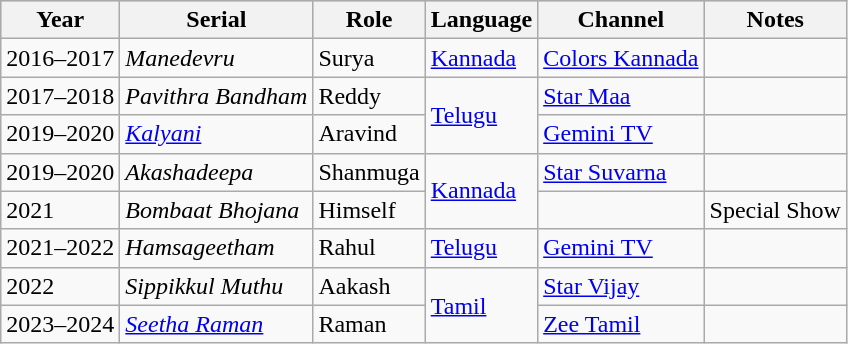<table class="wikitable">
<tr style="background:#cccccf;">
<th>Year</th>
<th>Serial</th>
<th>Role</th>
<th>Language</th>
<th>Channel</th>
<th>Notes</th>
</tr>
<tr>
<td rowspan="1">2016–2017</td>
<td><em>Manedevru</em></td>
<td>Surya</td>
<td><a href='#'>Kannada</a></td>
<td><a href='#'>Colors Kannada</a></td>
<td></td>
</tr>
<tr>
<td>2017–2018</td>
<td><em>Pavithra Bandham</em></td>
<td>Reddy</td>
<td rowspan="2"><a href='#'>Telugu</a></td>
<td><a href='#'>Star Maa</a></td>
<td></td>
</tr>
<tr>
<td>2019–2020</td>
<td><em><a href='#'>Kalyani</a></em></td>
<td>Aravind</td>
<td><a href='#'>Gemini TV</a></td>
<td></td>
</tr>
<tr>
<td rowspan="1">2019–2020</td>
<td><em>Akashadeepa</em></td>
<td>Shanmuga</td>
<td rowspan="2"><a href='#'>Kannada</a></td>
<td><a href='#'>Star Suvarna</a></td>
<td></td>
</tr>
<tr>
<td>2021</td>
<td><em>Bombaat Bhojana</em></td>
<td>Himself</td>
<td></td>
<td>Special Show</td>
</tr>
<tr>
<td>2021–2022</td>
<td><em>Hamsageetham</em></td>
<td>Rahul</td>
<td><a href='#'>Telugu</a></td>
<td><a href='#'>Gemini TV</a></td>
<td></td>
</tr>
<tr>
<td>2022</td>
<td><em>Sippikkul Muthu </em></td>
<td>Aakash</td>
<td rowspan="2"><a href='#'>Tamil</a></td>
<td><a href='#'>Star Vijay</a></td>
<td></td>
</tr>
<tr>
<td>2023–2024</td>
<td><em><a href='#'>Seetha Raman</a> </em></td>
<td>Raman</td>
<td><a href='#'>Zee Tamil</a></td>
<td></td>
</tr>
</table>
